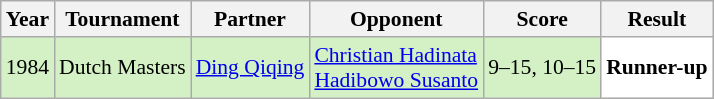<table class="sortable wikitable" style="font-size: 90%;">
<tr>
<th>Year</th>
<th>Tournament</th>
<th>Partner</th>
<th>Opponent</th>
<th>Score</th>
<th>Result</th>
</tr>
<tr style="background:#D4F1C5">
<td align="center">1984</td>
<td>Dutch Masters</td>
<td> <a href='#'>Ding Qiqing</a></td>
<td> <a href='#'>Christian Hadinata</a><br> <a href='#'>Hadibowo Susanto</a></td>
<td>9–15, 10–15</td>
<td style="text-align:left; background: white"> <strong>Runner-up</strong></td>
</tr>
</table>
